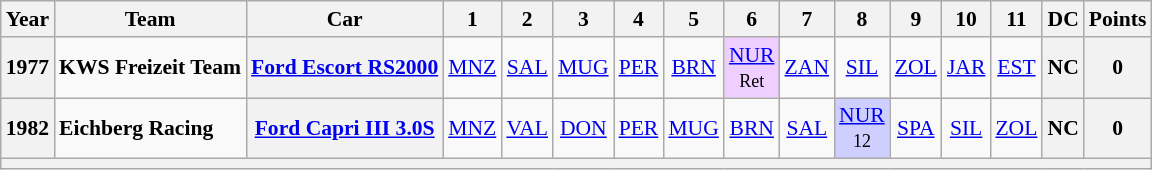<table class="wikitable" style="text-align:center; font-size:90%">
<tr>
<th>Year</th>
<th>Team</th>
<th>Car</th>
<th>1</th>
<th>2</th>
<th>3</th>
<th>4</th>
<th>5</th>
<th>6</th>
<th>7</th>
<th>8</th>
<th>9</th>
<th>10</th>
<th>11</th>
<th>DC</th>
<th>Points</th>
</tr>
<tr>
<th>1977</th>
<td align="left"> <strong>KWS Freizeit Team</strong></td>
<th><a href='#'>Ford Escort RS2000</a></th>
<td><a href='#'>MNZ</a></td>
<td><a href='#'>SAL</a></td>
<td><a href='#'>MUG</a></td>
<td><a href='#'>PER</a></td>
<td><a href='#'>BRN</a></td>
<td style="background:#EFCFFF;"><a href='#'>NUR</a><br><small>Ret</small></td>
<td><a href='#'>ZAN</a></td>
<td><a href='#'>SIL</a></td>
<td><a href='#'>ZOL</a></td>
<td><a href='#'>JAR</a></td>
<td><a href='#'>EST</a></td>
<th>NC</th>
<th>0</th>
</tr>
<tr>
<th>1982</th>
<td align="left"> <strong>Eichberg Racing</strong></td>
<th><a href='#'>Ford Capri III 3.0S</a></th>
<td><a href='#'>MNZ</a></td>
<td><a href='#'>VAL</a></td>
<td><a href='#'>DON</a></td>
<td><a href='#'>PER</a></td>
<td><a href='#'>MUG</a></td>
<td><a href='#'>BRN</a></td>
<td><a href='#'>SAL</a></td>
<td style="background:#CFCFFF;"><a href='#'>NUR</a><br><small>12</small></td>
<td><a href='#'>SPA</a></td>
<td><a href='#'>SIL</a></td>
<td><a href='#'>ZOL</a></td>
<th>NC</th>
<th>0</th>
</tr>
<tr>
<th colspan="16"></th>
</tr>
</table>
